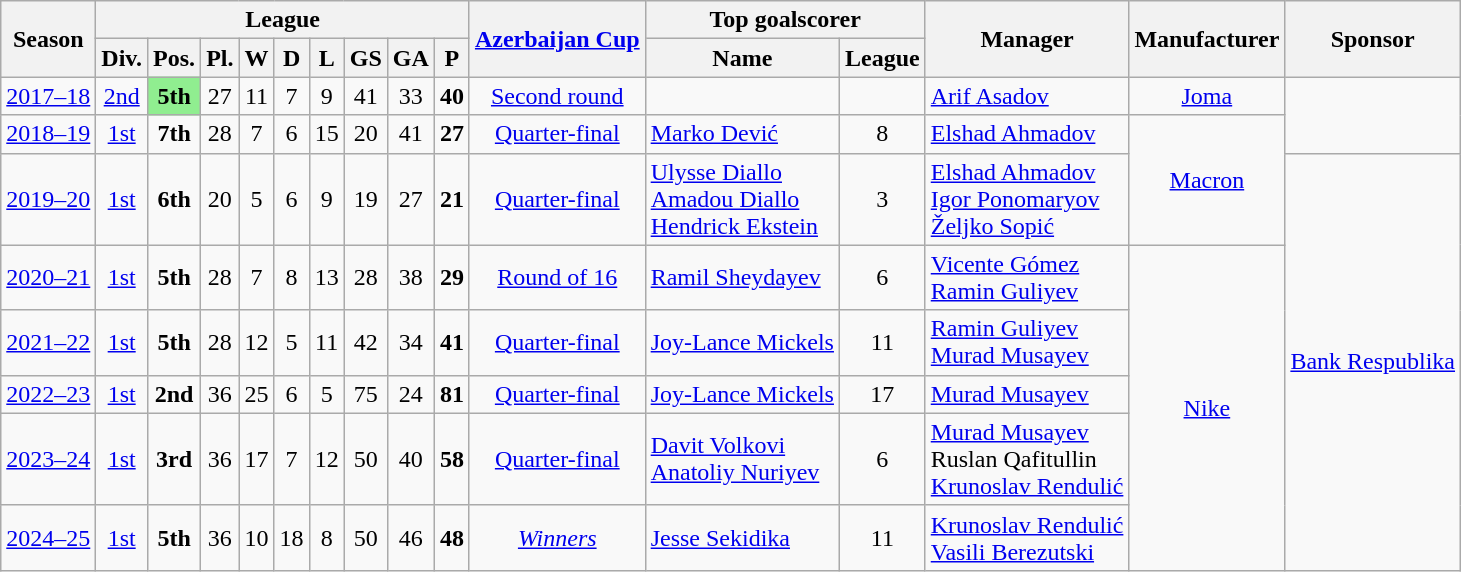<table class="wikitable" style="text-align:center">
<tr>
<th rowspan="2">Season</th>
<th colspan="9">League</th>
<th rowspan="2"><a href='#'>Azerbaijan Cup</a></th>
<th colspan="2">Top goalscorer</th>
<th rowspan="2">Manager</th>
<th rowspan="2">Manufacturer</th>
<th rowspan="2">Sponsor</th>
</tr>
<tr>
<th>Div.</th>
<th>Pos.</th>
<th>Pl.</th>
<th>W</th>
<th>D</th>
<th>L</th>
<th>GS</th>
<th>GA</th>
<th>P</th>
<th>Name</th>
<th>League</th>
</tr>
<tr>
<td><a href='#'>2017–18</a></td>
<td><a href='#'>2nd</a></td>
<td bgcolor=lightgreen><strong>5th</strong></td>
<td>27</td>
<td>11</td>
<td>7</td>
<td>9</td>
<td>41</td>
<td>33</td>
<td><strong>40</strong></td>
<td><a href='#'>Second round</a></td>
<td align=left></td>
<td></td>
<td align=left> <a href='#'>Arif Asadov</a></td>
<td><a href='#'>Joma</a></td>
<td rowspan="2"></td>
</tr>
<tr>
<td><a href='#'>2018–19</a></td>
<td><a href='#'>1st</a></td>
<td><strong>7th</strong></td>
<td>28</td>
<td>7</td>
<td>6</td>
<td>15</td>
<td>20</td>
<td>41</td>
<td><strong>27</strong></td>
<td><a href='#'>Quarter-final</a></td>
<td align=left> <a href='#'>Marko Dević</a></td>
<td>8</td>
<td align=left> <a href='#'>Elshad Ahmadov</a></td>
<td rowspan="2"><a href='#'>Macron</a></td>
</tr>
<tr>
<td><a href='#'>2019–20</a></td>
<td><a href='#'>1st</a></td>
<td><strong>6th</strong></td>
<td>20</td>
<td>5</td>
<td>6</td>
<td>9</td>
<td>19</td>
<td>27</td>
<td><strong>21</strong></td>
<td><a href='#'>Quarter-final</a></td>
<td align=left> <a href='#'>Ulysse Diallo</a> <br>  <a href='#'>Amadou Diallo</a> <br>  <a href='#'>Hendrick Ekstein</a></td>
<td>3</td>
<td align=left> <a href='#'>Elshad Ahmadov</a> <br>  <a href='#'>Igor Ponomaryov</a>  <br>  <a href='#'>Željko Sopić</a></td>
<td rowspan="6"><a href='#'>Bank Respublika</a></td>
</tr>
<tr>
<td><a href='#'>2020–21</a></td>
<td><a href='#'>1st</a></td>
<td><strong>5th</strong></td>
<td>28</td>
<td>7</td>
<td>8</td>
<td>13</td>
<td>28</td>
<td>38</td>
<td><strong>29</strong></td>
<td><a href='#'>Round of 16</a></td>
<td align=left> <a href='#'>Ramil Sheydayev</a></td>
<td>6</td>
<td align=left> <a href='#'>Vicente Gómez</a> <br>  <a href='#'>Ramin Guliyev</a> </td>
<td rowspan="5"><a href='#'>Nike</a></td>
</tr>
<tr>
<td><a href='#'>2021–22</a></td>
<td><a href='#'>1st</a></td>
<td><strong>5th</strong></td>
<td>28</td>
<td>12</td>
<td>5</td>
<td>11</td>
<td>42</td>
<td>34</td>
<td><strong>41</strong></td>
<td><a href='#'>Quarter-final</a></td>
<td align=left> <a href='#'>Joy-Lance Mickels</a></td>
<td>11</td>
<td align=left> <a href='#'>Ramin Guliyev</a> <br>  <a href='#'>Murad Musayev</a></td>
</tr>
<tr>
<td><a href='#'>2022–23</a></td>
<td><a href='#'>1st</a></td>
<td><strong>2nd</strong></td>
<td>36</td>
<td>25</td>
<td>6</td>
<td>5</td>
<td>75</td>
<td>24</td>
<td><strong>81</strong></td>
<td><a href='#'>Quarter-final</a></td>
<td align=left> <a href='#'>Joy-Lance Mickels</a></td>
<td>17</td>
<td align=left> <a href='#'>Murad Musayev</a></td>
</tr>
<tr>
<td><a href='#'>2023–24</a></td>
<td><a href='#'>1st</a></td>
<td><strong>3rd</strong></td>
<td>36</td>
<td>17</td>
<td>7</td>
<td>12</td>
<td>50</td>
<td>40</td>
<td><strong>58</strong></td>
<td><a href='#'>Quarter-final</a></td>
<td align=left> <a href='#'>Davit Volkovi</a> <br>  <a href='#'>Anatoliy Nuriyev</a></td>
<td>6</td>
<td align=left> <a href='#'>Murad Musayev</a> <br>  Ruslan Qafitullin  <br>  <a href='#'>Krunoslav Rendulić</a></td>
</tr>
<tr>
<td><a href='#'>2024–25</a></td>
<td><a href='#'>1st</a></td>
<td><strong>5th</strong></td>
<td>36</td>
<td>10</td>
<td>18</td>
<td>8</td>
<td>50</td>
<td>46</td>
<td><strong>48</strong></td>
<td><a href='#'><em>Winners</em></a></td>
<td align=left><a href='#'>Jesse Sekidika</a></td>
<td>11</td>
<td align=left> <a href='#'>Krunoslav Rendulić</a> <br>  <a href='#'>Vasili Berezutski</a></td>
</tr>
</table>
